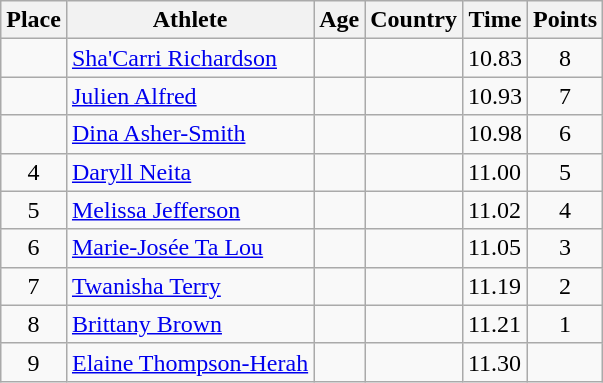<table class="wikitable mw-datatable sortable">
<tr>
<th>Place</th>
<th>Athlete</th>
<th>Age</th>
<th>Country</th>
<th>Time</th>
<th>Points</th>
</tr>
<tr>
<td align=center></td>
<td><a href='#'>Sha'Carri Richardson</a></td>
<td></td>
<td></td>
<td>10.83</td>
<td align=center>8</td>
</tr>
<tr>
<td align=center></td>
<td><a href='#'>Julien Alfred</a></td>
<td></td>
<td></td>
<td>10.93</td>
<td align=center>7</td>
</tr>
<tr>
<td align=center></td>
<td><a href='#'>Dina Asher-Smith</a></td>
<td></td>
<td></td>
<td>10.98</td>
<td align=center>6</td>
</tr>
<tr>
<td align=center>4</td>
<td><a href='#'>Daryll Neita</a></td>
<td></td>
<td></td>
<td>11.00</td>
<td align=center>5</td>
</tr>
<tr>
<td align=center>5</td>
<td><a href='#'>Melissa Jefferson</a></td>
<td></td>
<td></td>
<td>11.02</td>
<td align=center>4</td>
</tr>
<tr>
<td align=center>6</td>
<td><a href='#'>Marie-Josée Ta Lou</a></td>
<td></td>
<td></td>
<td>11.05</td>
<td align=center>3</td>
</tr>
<tr>
<td align=center>7</td>
<td><a href='#'>Twanisha Terry</a></td>
<td></td>
<td></td>
<td>11.19</td>
<td align=center>2</td>
</tr>
<tr>
<td align=center>8</td>
<td><a href='#'>Brittany Brown</a></td>
<td></td>
<td></td>
<td>11.21</td>
<td align=center>1</td>
</tr>
<tr>
<td align=center>9</td>
<td><a href='#'>Elaine Thompson-Herah</a></td>
<td></td>
<td></td>
<td>11.30</td>
<td align=center></td>
</tr>
</table>
